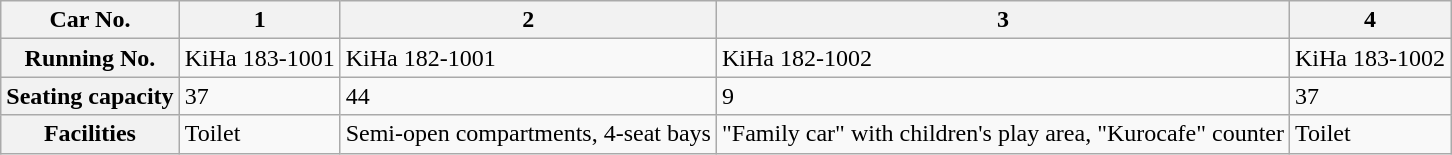<table class="wikitable">
<tr>
<th>Car No.</th>
<th>1</th>
<th>2</th>
<th>3</th>
<th>4</th>
</tr>
<tr>
<th>Running No.</th>
<td>KiHa 183-1001</td>
<td>KiHa 182-1001</td>
<td>KiHa 182-1002</td>
<td>KiHa 183-1002</td>
</tr>
<tr>
<th>Seating capacity</th>
<td>37</td>
<td>44</td>
<td>9</td>
<td>37</td>
</tr>
<tr>
<th>Facilities</th>
<td>Toilet</td>
<td>Semi-open compartments, 4-seat bays</td>
<td>"Family car" with children's play area, "Kurocafe" counter</td>
<td>Toilet</td>
</tr>
</table>
